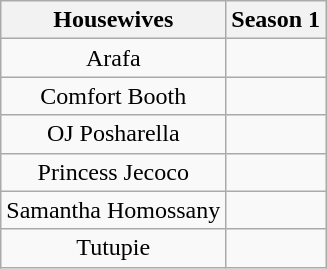<table class="wikitable" style="text-align:center">
<tr>
<th>Housewives</th>
<th>Season 1</th>
</tr>
<tr>
<td>Arafa</td>
<td></td>
</tr>
<tr>
<td>Comfort Booth</td>
<td></td>
</tr>
<tr>
<td>OJ Posharella</td>
<td></td>
</tr>
<tr>
<td>Princess Jecoco</td>
<td></td>
</tr>
<tr>
<td>Samantha Homossany</td>
<td></td>
</tr>
<tr>
<td>Tutupie</td>
<td></td>
</tr>
</table>
